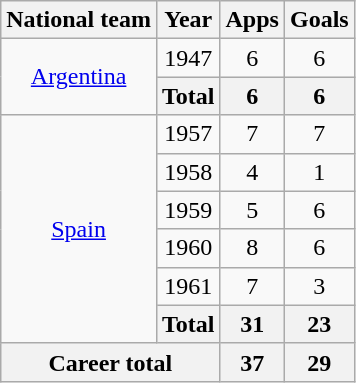<table class="wikitable" style="text-align:center">
<tr>
<th>National team</th>
<th>Year</th>
<th>Apps</th>
<th>Goals</th>
</tr>
<tr>
<td rowspan="2"><a href='#'>Argentina</a></td>
<td>1947</td>
<td>6</td>
<td>6</td>
</tr>
<tr>
<th>Total</th>
<th>6</th>
<th>6</th>
</tr>
<tr>
<td rowspan="6"><a href='#'>Spain</a></td>
<td>1957</td>
<td>7</td>
<td>7</td>
</tr>
<tr>
<td>1958</td>
<td>4</td>
<td>1</td>
</tr>
<tr>
<td>1959</td>
<td>5</td>
<td>6</td>
</tr>
<tr>
<td>1960</td>
<td>8</td>
<td>6</td>
</tr>
<tr>
<td>1961</td>
<td>7</td>
<td>3</td>
</tr>
<tr>
<th>Total</th>
<th>31</th>
<th>23</th>
</tr>
<tr>
<th colspan="2">Career total</th>
<th>37</th>
<th>29</th>
</tr>
</table>
